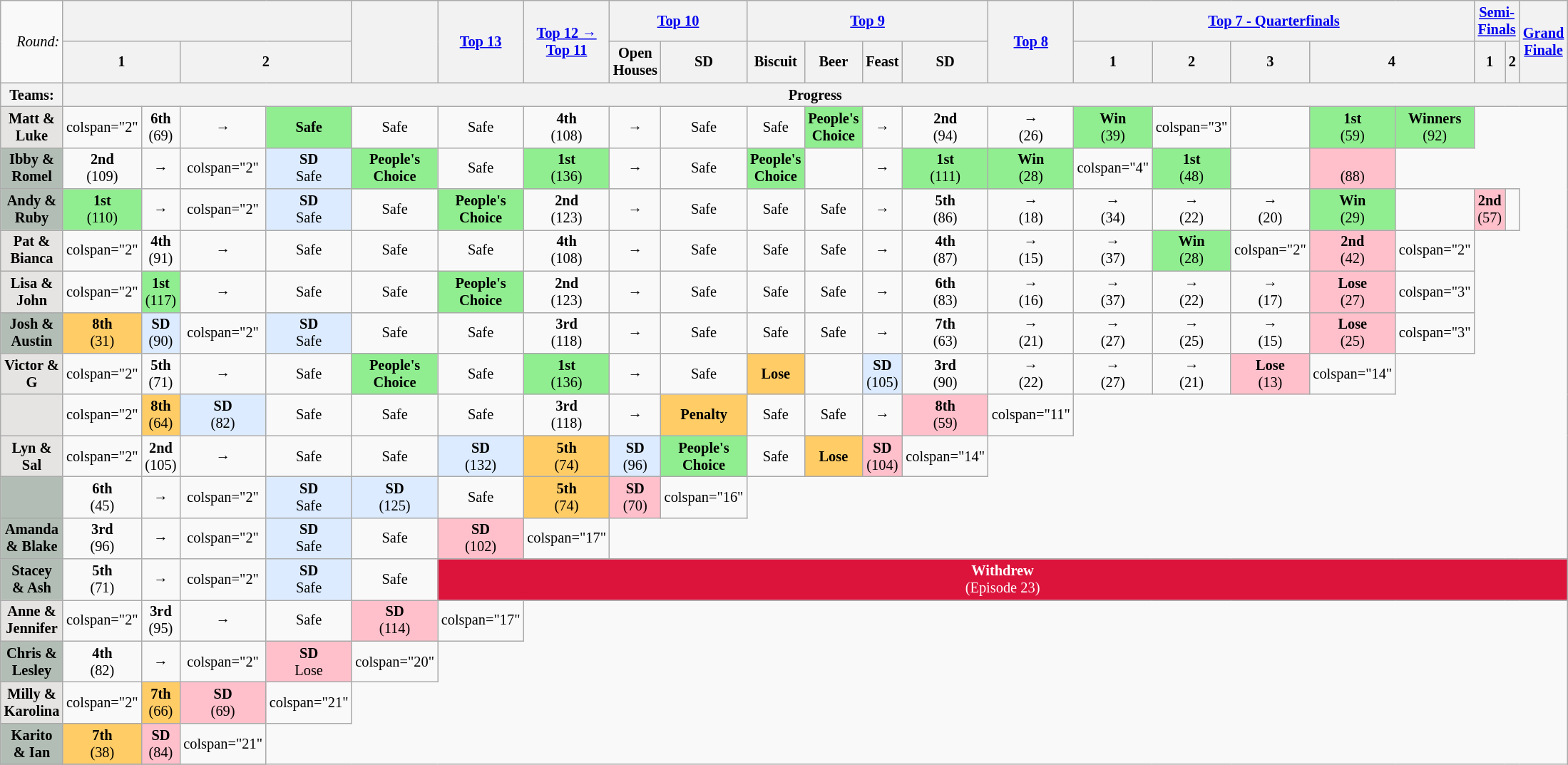<table class="wikitable" style="width:100%; text-align:center; font-size: 85%; line-height:16px;">
<tr>
<td style="text-align:right;" rowspan="2"><em>Round:</em></td>
<th colspan="4"><a href='#'></a></th>
<th rowspan="2" style="width:10%"></th>
<th rowspan="2" style="width:10%"><a href='#'>Top 13</a></th>
<th rowspan="2" style="width:10%"><a href='#'>Top 12 → Top 11</a></th>
<th colspan="2" style="width:20%"><a href='#'>Top 10</a></th>
<th colspan="4"><a href='#'>Top 9</a></th>
<th rowspan="2"><a href='#'>Top 8</a></th>
<th colspan="5"><a href='#'>Top 7 - Quarterfinals</a></th>
<th colspan="2"><a href='#'>Semi-Finals</a></th>
<th rowspan="2"><a href='#'>Grand Finale</a></th>
</tr>
<tr>
<th colspan="2">1</th>
<th colspan="2">2</th>
<th style="width:10%">Open Houses</th>
<th style="width:10%">SD</th>
<th style="width:10%">Biscuit</th>
<th style="width:10%">Beer</th>
<th style="width:10%">Feast</th>
<th style="width:10%">SD</th>
<th>1</th>
<th>2</th>
<th>3</th>
<th colspan="2">4</th>
<th>1</th>
<th>2</th>
</tr>
<tr>
<th>Teams:</th>
<th colspan="23">Progress</th>
</tr>
<tr>
<th style="background:#E5E4E2">Matt & Luke</th>
<td>colspan="2" </td>
<td><strong>6th</strong><br>(69)</td>
<td>→</td>
<td style="background:lightgreen"><strong>Safe</strong></td>
<td>Safe</td>
<td>Safe</td>
<td><strong>4th</strong><br> (108)</td>
<td>→</td>
<td>Safe</td>
<td>Safe</td>
<td style="background:lightgreen"><strong>People's<br>Choice</strong></td>
<td>→</td>
<td><strong>2nd</strong><br>(94)</td>
<td>→ <br> (26)</td>
<td style="background:lightgreen"><strong>Win</strong><br>(39)</td>
<td>colspan="3" </td>
<td></td>
<td style="background:lightgreen"><strong>1st</strong><br>(59)</td>
<td style="background:lightgreen"><strong>Winners</strong><br>(92)</td>
</tr>
<tr>
<th style="background:#B2BEB5">Ibby & Romel</th>
<td><strong>2nd</strong><br>(109)</td>
<td>→</td>
<td>colspan="2" </td>
<td style="background:#DCEBFF"><strong>SD</strong><br>Safe</td>
<td style="background:lightgreen"><strong>People's<br>Choice</strong></td>
<td>Safe</td>
<td style="background:lightgreen"><strong>1st</strong><br>(136)</td>
<td>→</td>
<td>Safe</td>
<td style="background:lightgreen"><strong>People's<br>Choice</strong></td>
<td></td>
<td>→</td>
<td style="background:lightgreen"><strong>1st</strong><br>(111)</td>
<td bgcolor="lightgreen"><strong>Win</strong><br> (28)</td>
<td>colspan="4" </td>
<td style="background:lightgreen"><strong>1st</strong><br>(48)</td>
<td></td>
<td style="background:pink"><br>(88)</td>
</tr>
<tr>
<th style="background:#B2BEB5">Andy & Ruby</th>
<td style="background:lightgreen"><strong>1st</strong><br>(110)</td>
<td>→</td>
<td>colspan="2" </td>
<td style="background:#DCEBFF"><strong>SD</strong><br>Safe</td>
<td>Safe</td>
<td style="background:lightgreen"><strong>People's<br>Choice</strong></td>
<td><strong>2nd</strong> <br> (123)</td>
<td>→</td>
<td>Safe</td>
<td>Safe</td>
<td>Safe</td>
<td>→</td>
<td><strong>5th</strong><br>(86)</td>
<td>→ <br> (18)</td>
<td colspan="1">→ <br> (34)</td>
<td colspan="1">→ <br> (22)</td>
<td colspan="1">→ <br> (20)</td>
<td bgcolor="lightgreen"><strong>Win</strong> <br> (29)</td>
<td></td>
<td style="background:pink;"><strong>2nd</strong><br>(57)</td>
<td></td>
</tr>
<tr>
<th style="background:#E5E4E2">Pat & Bianca</th>
<td>colspan="2" </td>
<td><strong>4th</strong><br>(91)</td>
<td>→</td>
<td>Safe</td>
<td>Safe</td>
<td>Safe</td>
<td><strong>4th</strong><br>(108)</td>
<td>→</td>
<td>Safe</td>
<td>Safe</td>
<td>Safe</td>
<td>→</td>
<td><strong>4th</strong><br>(87)</td>
<td>→<br> (15)</td>
<td>→<br> (37)</td>
<td bgcolor="lightgreen"><strong>Win</strong><br>(28)</td>
<td>colspan="2" </td>
<td style="background:pink;"><strong>2nd</strong><br>(42)</td>
<td>colspan="2" </td>
</tr>
<tr>
<th style="background:#E5E4E2">Lisa & John</th>
<td>colspan="2" </td>
<td style="background:lightgreen"><strong>1st</strong><br>(117)</td>
<td>→</td>
<td>Safe</td>
<td>Safe</td>
<td style="background:lightgreen"><strong>People's<br>Choice</strong></td>
<td><strong>2nd</strong><br>(123)</td>
<td>→</td>
<td>Safe</td>
<td>Safe</td>
<td>Safe</td>
<td>→</td>
<td><strong>6th</strong><br>(83)</td>
<td>→<br> (16)</td>
<td colspan="1">→ <br> (37)</td>
<td colspan="1">→ <br> (22)</td>
<td colspan="1">→ <br> (17)</td>
<td style="background:pink;"><strong>Lose</strong> <br> (27)</td>
<td>colspan="3" </td>
</tr>
<tr>
<th style="background:#B2BEB5">Josh & Austin</th>
<td style="background:#FFCC66"><strong>8th</strong><br>(31)</td>
<td style="background:#DCEBFF"><strong>SD</strong><br>(90)</td>
<td>colspan="2" </td>
<td style="background:#DCEBFF"><strong>SD</strong><br> Safe</td>
<td>Safe</td>
<td>Safe</td>
<td><strong>3rd</strong><br>(118)</td>
<td>→</td>
<td>Safe</td>
<td>Safe</td>
<td>Safe</td>
<td>→</td>
<td><strong>7th</strong><br>(63)</td>
<td>→ <br> (21)</td>
<td colspan="1">→ <br> (27)</td>
<td colspan="1">→ <br> (25)</td>
<td colspan="1">→ <br> (15)</td>
<td style="background:pink;"><strong>Lose</strong> <br> (25)</td>
<td>colspan="3" </td>
</tr>
<tr>
<th style="background:#E5E4E2">Victor & G</th>
<td>colspan="2" </td>
<td><strong>5th</strong><br>(71)</td>
<td>→</td>
<td>Safe</td>
<td style="background:lightgreen"><strong>People's<br>Choice</strong></td>
<td>Safe</td>
<td style="background:lightgreen"><strong>1st</strong><br>(136)</td>
<td>→</td>
<td>Safe</td>
<td style="background:#FFCC66"><strong>Lose</strong></td>
<td></td>
<td style="background:#DCEBFF"><strong>SD</strong><br>(105)</td>
<td><strong>3rd</strong><br>(90)</td>
<td>→ <br> (22)</td>
<td>→ <br> (27)</td>
<td>→ <br> (21)</td>
<td style="background:pink;"><strong>Lose</strong> <br> (13)</td>
<td>colspan="14" </td>
</tr>
<tr>
<th style="background:#E5E4E2"></th>
<td>colspan="2" </td>
<td style="background:#FFCC66"><strong>8th</strong><br>(64)</td>
<td style="background:#DCEBFF"><strong>SD</strong><br>(82)</td>
<td>Safe</td>
<td>Safe</td>
<td>Safe</td>
<td><strong>3rd</strong><br>(118)</td>
<td>→</td>
<td style="background:#FFCC66"><strong>Penalty</strong></td>
<td>Safe</td>
<td>Safe</td>
<td>→</td>
<td style="background:pink"><strong>8th</strong><br>(59)</td>
<td>colspan="11" </td>
</tr>
<tr>
<th style="background:#E5E4E2">Lyn & Sal</th>
<td>colspan="2" </td>
<td><strong>2nd</strong><br>(105)</td>
<td>→</td>
<td>Safe</td>
<td>Safe</td>
<td style="background:#DCEBFF;"><strong>SD</strong><br>(132)</td>
<td style="background:#FFCC66"><strong>5th</strong><br> (74)</td>
<td style="background:#DCEBFF;"><strong>SD</strong><br> (96)</td>
<td style="background:lightgreen"><strong>People's<br>Choice</strong></td>
<td>Safe</td>
<td style="background:#FFCC66"><strong>Lose</strong></td>
<td style="background:pink;"><strong>SD</strong><br>(104)</td>
<td>colspan="14" </td>
</tr>
<tr>
<th style="background:#B2BEB5"></th>
<td><strong>6th</strong><br>(45)</td>
<td>→</td>
<td>colspan="2" </td>
<td style="background:#DCEBFF"><strong>SD</strong><br> Safe</td>
<td style="background:#DCEBFF"><strong>SD</strong><br> (125)</td>
<td>Safe</td>
<td style="background:#FFCC66"><strong>5th</strong><br> (74)</td>
<td style="background:pink;"><strong>SD</strong><br>(70)</td>
<td>colspan="16" </td>
</tr>
<tr>
<th style="background:#B2BEB5">Amanda & Blake</th>
<td><strong>3rd</strong><br>(96)</td>
<td>→</td>
<td>colspan="2" </td>
<td style="background:#DCEBFF"><strong>SD</strong><br> Safe</td>
<td>Safe</td>
<td style="background:pink;"><strong>SD</strong><br>(102)</td>
<td>colspan="17" </td>
</tr>
<tr>
<th style="background:#B2BEB5">Stacey & Ash</th>
<td><strong>5th</strong><br>(71)</td>
<td>→</td>
<td>colspan="2" </td>
<td style="background:#DCEBFF"><strong>SD</strong><br>Safe</td>
<td>Safe</td>
<td colspan="17" style="text-align:center; background:crimson; color:white;"><strong>Withdrew</strong><br> (Episode 23)</td>
</tr>
<tr>
<th style="background:#E5E4E2">Anne & Jennifer</th>
<td>colspan="2" </td>
<td><strong>3rd</strong><br>(95)</td>
<td>→</td>
<td>Safe</td>
<td style="background:pink;"><strong>SD</strong><br>(114)</td>
<td>colspan="17" </td>
</tr>
<tr>
<th style="background:#B2BEB5">Chris & Lesley</th>
<td><strong>4th</strong><br>(82)</td>
<td>→</td>
<td>colspan="2" </td>
<td style="background:pink;"><strong>SD</strong><br>Lose</td>
<td>colspan="20" </td>
</tr>
<tr>
<th style="background:#E5E4E2">Milly & Karolina</th>
<td>colspan="2" </td>
<td style="background:#FFCC66"><strong>7th</strong><br>(66)</td>
<td style="background:pink;"><strong>SD</strong><br>(69)</td>
<td>colspan="21" </td>
</tr>
<tr>
<th style="background:#B2BEB5">Karito & Ian</th>
<td style="background:#FFCC66"><strong>7th</strong><br>(38)</td>
<td style="background:pink;"><strong>SD</strong><br>(84)</td>
<td>colspan="21" </td>
</tr>
<tr>
</tr>
</table>
